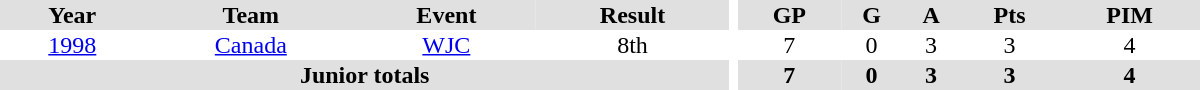<table border="0" cellpadding="1" cellspacing="0" ID="Table3" style="text-align:center; width:50em">
<tr align="center" bgcolor="#e0e0e0">
<th>Year</th>
<th>Team</th>
<th>Event</th>
<th>Result</th>
<th rowspan="99" bgcolor="#ffffff"></th>
<th>GP</th>
<th>G</th>
<th>A</th>
<th>Pts</th>
<th>PIM</th>
</tr>
<tr>
<td><a href='#'>1998</a></td>
<td><a href='#'>Canada</a></td>
<td><a href='#'>WJC</a></td>
<td>8th</td>
<td>7</td>
<td>0</td>
<td>3</td>
<td>3</td>
<td>4</td>
</tr>
<tr bgcolor="#e0e0e0">
<th colspan="4">Junior totals</th>
<th>7</th>
<th>0</th>
<th>3</th>
<th>3</th>
<th>4</th>
</tr>
</table>
